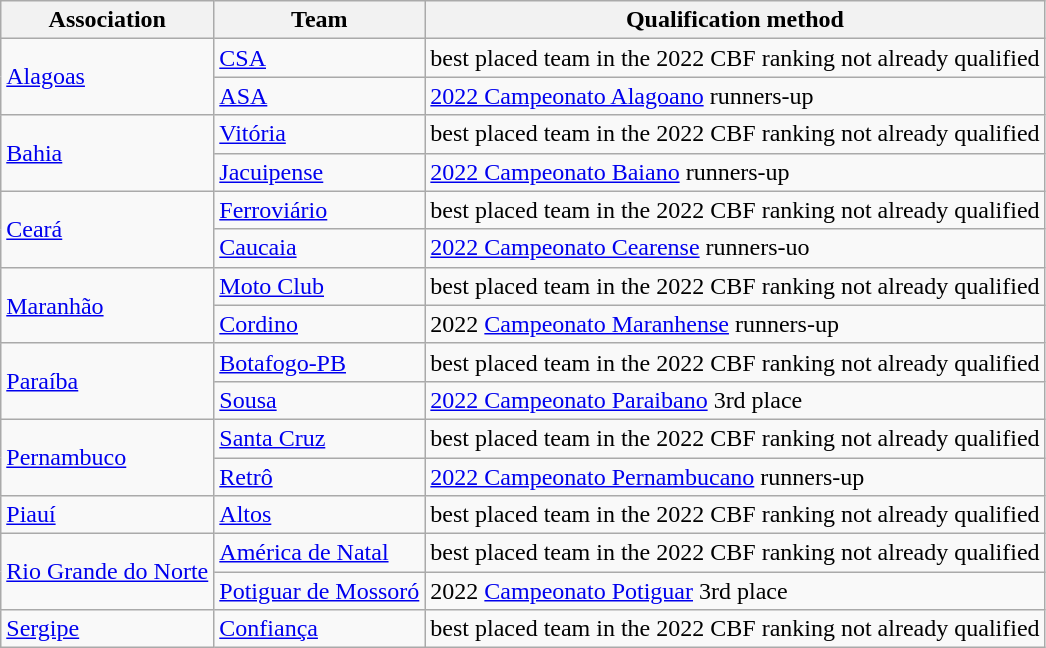<table class="wikitable">
<tr>
<th>Association</th>
<th>Team</th>
<th>Qualification method</th>
</tr>
<tr>
<td rowspan=2> <a href='#'>Alagoas</a><br></td>
<td><a href='#'>CSA</a></td>
<td>best placed team in the 2022 CBF ranking not already qualified</td>
</tr>
<tr>
<td><a href='#'>ASA</a></td>
<td><a href='#'>2022 Campeonato Alagoano</a> runners-up</td>
</tr>
<tr>
<td rowspan=2> <a href='#'>Bahia</a><br></td>
<td><a href='#'>Vitória</a></td>
<td>best placed team in the 2022 CBF ranking not already qualified</td>
</tr>
<tr>
<td><a href='#'>Jacuipense</a></td>
<td><a href='#'>2022 Campeonato Baiano</a> runners-up</td>
</tr>
<tr>
<td rowspan=2> <a href='#'>Ceará</a><br></td>
<td><a href='#'>Ferroviário</a></td>
<td>best placed team in the 2022 CBF ranking not already qualified</td>
</tr>
<tr>
<td><a href='#'>Caucaia</a></td>
<td><a href='#'>2022 Campeonato Cearense</a> runners-uo</td>
</tr>
<tr>
<td rowspan=2> <a href='#'>Maranhão</a><br></td>
<td><a href='#'>Moto Club</a></td>
<td>best placed team in the 2022 CBF ranking not already qualified</td>
</tr>
<tr>
<td><a href='#'>Cordino</a></td>
<td>2022 <a href='#'>Campeonato Maranhense</a> runners-up</td>
</tr>
<tr>
<td rowspan=2> <a href='#'>Paraíba</a><br></td>
<td><a href='#'>Botafogo-PB</a></td>
<td>best placed team in the 2022 CBF ranking not already qualified</td>
</tr>
<tr>
<td><a href='#'>Sousa</a></td>
<td><a href='#'>2022 Campeonato Paraibano</a> 3rd place</td>
</tr>
<tr>
<td rowspan=2> <a href='#'>Pernambuco</a><br></td>
<td><a href='#'>Santa Cruz</a></td>
<td>best placed team in the 2022 CBF ranking not already qualified</td>
</tr>
<tr>
<td><a href='#'>Retrô</a></td>
<td><a href='#'>2022 Campeonato Pernambucano</a> runners-up</td>
</tr>
<tr>
<td> <a href='#'>Piauí</a><br></td>
<td><a href='#'>Altos</a></td>
<td>best placed team in the 2022 CBF ranking not already qualified</td>
</tr>
<tr>
<td rowspan=2> <a href='#'>Rio Grande do Norte</a><br></td>
<td><a href='#'>América de Natal</a></td>
<td>best placed team in the 2022 CBF ranking not already qualified</td>
</tr>
<tr>
<td><a href='#'>Potiguar de Mossoró</a></td>
<td>2022 <a href='#'>Campeonato Potiguar</a> 3rd place</td>
</tr>
<tr>
<td> <a href='#'>Sergipe</a><br></td>
<td><a href='#'>Confiança</a></td>
<td>best placed team in the 2022 CBF ranking not already qualified</td>
</tr>
</table>
